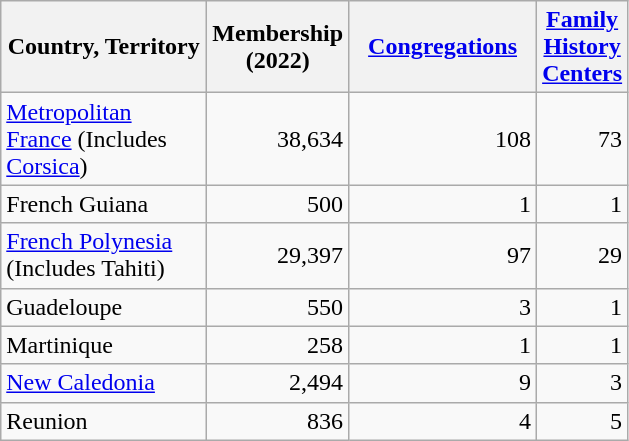<table border=1 class="wikitable sortable">
<tr>
<th width="130">Country, Territory</th>
<th width="65">Membership (2022)</th>
<th width="118"><a href='#'>Congregations</a></th>
<th width="40"><a href='#'>Family History Centers</a></th>
</tr>
<tr>
<td><a href='#'>Metropolitan France</a> (Includes <a href='#'>Corsica</a>)</td>
<td align="right">38,634</td>
<td align="right">108</td>
<td align="right">73</td>
</tr>
<tr>
<td>French Guiana</td>
<td align="right">500</td>
<td align="right">1</td>
<td align="right">1</td>
</tr>
<tr>
<td><a href='#'>French Polynesia</a> (Includes Tahiti)</td>
<td align="right">29,397</td>
<td align="right">97</td>
<td align="right">29</td>
</tr>
<tr>
<td>Guadeloupe</td>
<td align="right">550</td>
<td align="right">3</td>
<td align="right">1</td>
</tr>
<tr>
<td>Martinique</td>
<td align="right">258</td>
<td align="right">1</td>
<td align="right">1</td>
</tr>
<tr>
<td><a href='#'>New Caledonia</a></td>
<td align="right">2,494</td>
<td align="right">9</td>
<td align="right">3</td>
</tr>
<tr>
<td>Reunion</td>
<td align="right">836</td>
<td align="right">4</td>
<td align="right">5</td>
</tr>
</table>
